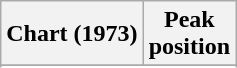<table class="wikitable sortable plainrowheaders" style="text-align:center">
<tr>
<th scope="col">Chart (1973)</th>
<th scope="col">Peak<br>position</th>
</tr>
<tr>
</tr>
<tr>
</tr>
</table>
